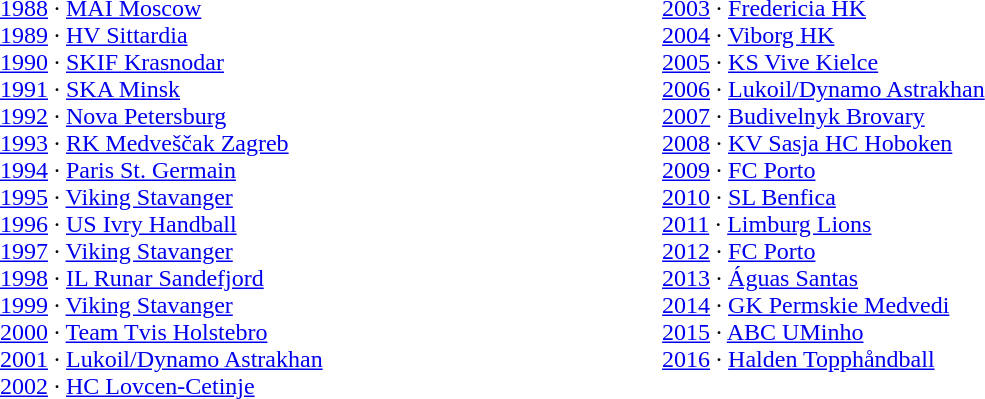<table class="toccolours" cellpadding="2" width="70%">
<tr>
<td valign="top"><br><a href='#'>1988</a> ·  <a href='#'>MAI Moscow</a>
<br><a href='#'>1989</a> ·  <a href='#'>HV Sittardia</a>
<br><a href='#'>1990</a> ·  <a href='#'>SKIF Krasnodar</a>
<br><a href='#'>1991</a> ·  <a href='#'>SKA Minsk</a>
<br><a href='#'>1992</a> ·  <a href='#'>Nova Petersburg</a>
<br><a href='#'>1993</a> ·  <a href='#'>RK Medveščak Zagreb</a>
<br><a href='#'>1994</a> ·   <a href='#'>Paris St. Germain</a>
<br><a href='#'>1995</a> ·  <a href='#'>Viking Stavanger</a>
<br><a href='#'>1996</a> ·  <a href='#'>US Ivry Handball</a>
<br><a href='#'>1997</a> ·  <a href='#'>Viking Stavanger</a>
<br><a href='#'>1998</a> ·  <a href='#'>IL Runar Sandefjord</a>
<br><a href='#'>1999</a> ·  <a href='#'>Viking Stavanger</a>
<br><a href='#'>2000</a> ·  <a href='#'>Team Tvis Holstebro</a>
<br><a href='#'>2001</a> ·  <a href='#'>Lukoil/Dynamo Astrakhan</a>
<br><a href='#'>2002</a> ·  <a href='#'>HC Lovcen-Cetinje</a></td>
<td valign="top"><br><a href='#'>2003</a> ·  <a href='#'>Fredericia HK</a>
<br><a href='#'>2004</a> ·  <a href='#'>Viborg HK</a>
<br><a href='#'>2005</a> ·  <a href='#'>KS Vive Kielce</a>
<br><a href='#'>2006</a> ·  <a href='#'>Lukoil/Dynamo Astrakhan</a>
<br><a href='#'>2007</a> ·  <a href='#'>Budivelnyk Brovary</a>
<br><a href='#'>2008</a> ·  <a href='#'>KV Sasja HC Hoboken</a>
<br><a href='#'>2009</a> ·  <a href='#'>FC Porto</a>
<br><a href='#'>2010</a> ·  <a href='#'>SL Benfica</a>
<br><a href='#'>2011</a> ·  <a href='#'>Limburg Lions</a>
<br><a href='#'>2012</a> ·  <a href='#'>FC Porto</a>
<br><a href='#'>2013</a> ·  <a href='#'>Águas Santas</a>
<br><a href='#'>2014</a> ·  <a href='#'>GK Permskie Medvedi</a>
<br><a href='#'>2015</a> ·  <a href='#'>ABC UMinho</a>
<br><a href='#'>2016</a> ·  <a href='#'>Halden Topphåndball</a></td>
</tr>
</table>
